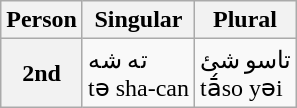<table class="wikitable">
<tr>
<th>Person</th>
<th>Singular</th>
<th>Plural</th>
</tr>
<tr>
<th><strong>2nd</strong></th>
<td>ته شه <br> tə sha-can</td>
<td>تاسو شئ<br>tā́so yəi</td>
</tr>
</table>
